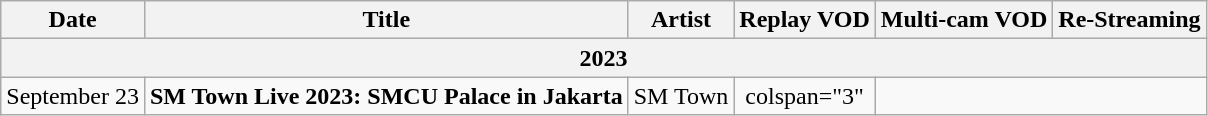<table class="wikitable" style="text-align:center;">
<tr>
<th>Date</th>
<th>Title</th>
<th>Artist</th>
<th>Replay VOD</th>
<th>Multi-cam VOD</th>
<th>Re-Streaming</th>
</tr>
<tr>
<th colspan="6">2023</th>
</tr>
<tr>
<td>September 23</td>
<td><strong>SM Town Live 2023: SMCU Palace in Jakarta</strong></td>
<td>SM Town</td>
<td>colspan="3" </td>
</tr>
</table>
